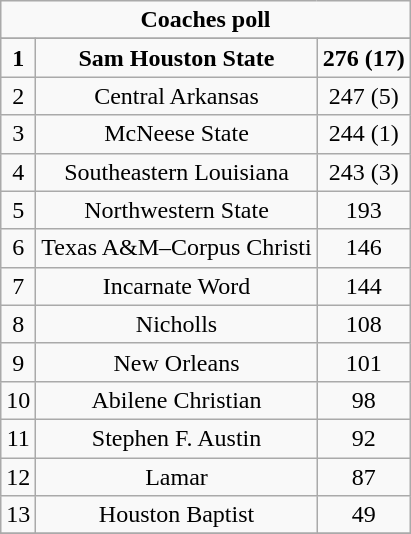<table class="wikitable">
<tr align="center">
<td align="center" Colspan="3"><strong>Coaches poll</strong></td>
</tr>
<tr align="center">
</tr>
<tr align="center">
<td><strong>1</strong></td>
<td><strong>Sam Houston State</strong></td>
<td><strong>276 (17)</strong></td>
</tr>
<tr align="center">
<td>2</td>
<td>Central Arkansas</td>
<td>247 (5)</td>
</tr>
<tr align="center">
<td>3</td>
<td>McNeese State</td>
<td>244 (1)</td>
</tr>
<tr align="center">
<td>4</td>
<td>Southeastern Louisiana</td>
<td>243 (3)</td>
</tr>
<tr align="center">
<td>5</td>
<td>Northwestern State</td>
<td>193</td>
</tr>
<tr align="center">
<td>6</td>
<td>Texas A&M–Corpus Christi</td>
<td>146</td>
</tr>
<tr align="center">
<td>7</td>
<td>Incarnate Word</td>
<td>144</td>
</tr>
<tr align="center">
<td>8</td>
<td>Nicholls</td>
<td>108</td>
</tr>
<tr align="center">
<td>9</td>
<td>New Orleans</td>
<td>101</td>
</tr>
<tr align="center">
<td>10</td>
<td>Abilene Christian</td>
<td>98</td>
</tr>
<tr align="center">
<td>11</td>
<td>Stephen F. Austin</td>
<td>92</td>
</tr>
<tr align="center">
<td>12</td>
<td>Lamar</td>
<td>87</td>
</tr>
<tr align="center">
<td>13</td>
<td>Houston Baptist</td>
<td>49</td>
</tr>
<tr align="center">
</tr>
</table>
